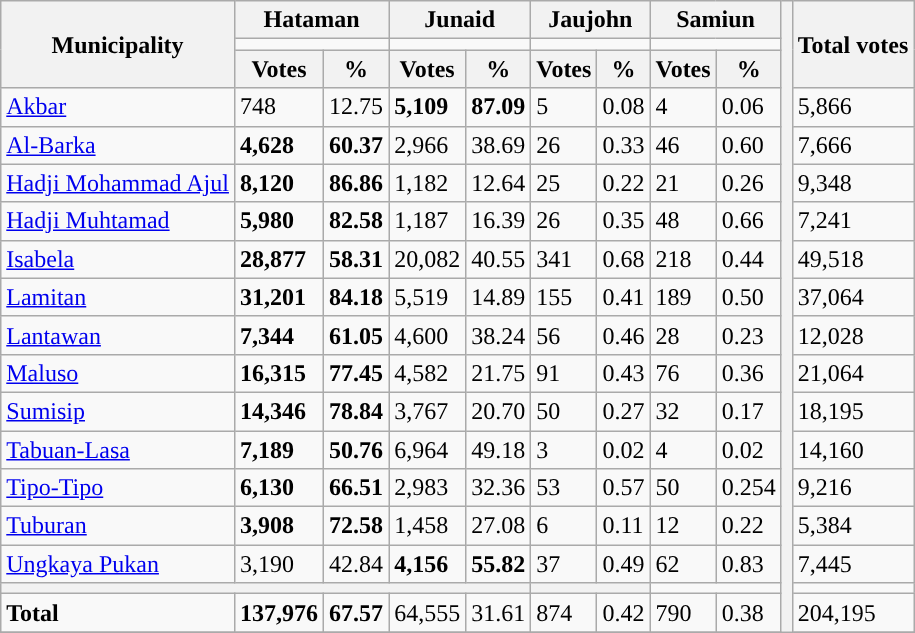<table class="wikitable" style="text-align=center">
<tr>
<th rowspan="3">Municipality</th>
<th colspan="2">Hataman</th>
<th colspan="2">Junaid</th>
<th colspan="2">Jaujohn</th>
<th colspan="2">Samiun</th>
<th rowspan="20"></th>
<th colspan="3" rowspan="3">Total votes</th>
</tr>
<tr>
<td colspan="2" style="background:"></td>
<td colspan="2" style="background:"></td>
<td colspan="2" style="background:"></td>
<td colspan="2" style="background:"></td>
</tr>
<tr>
<th>Votes</th>
<th>%</th>
<th>Votes</th>
<th>%</th>
<th>Votes</th>
<th>%</th>
<th>Votes</th>
<th>%</th>
</tr>
<tr>
<td align="left"><a href='#'>Akbar</a></td>
<td>748</td>
<td>12.75</td>
<td style="background:"><strong>5,109</strong></td>
<td style="background:"><strong>87.09</strong></td>
<td>5</td>
<td>0.08</td>
<td>4</td>
<td>0.06</td>
<td>5,866</td>
</tr>
<tr>
<td align="left"><a href='#'>Al-Barka</a></td>
<td style="background:"><strong>4,628</strong></td>
<td style="background:"><strong>60.37</strong></td>
<td>2,966</td>
<td>38.69</td>
<td>26</td>
<td>0.33</td>
<td>46</td>
<td>0.60</td>
<td>7,666</td>
</tr>
<tr>
<td align="left"><a href='#'>Hadji Mohammad Ajul</a></td>
<td style="background:"><strong>8,120</strong></td>
<td style="background:"><strong>86.86</strong></td>
<td>1,182</td>
<td>12.64</td>
<td>25</td>
<td>0.22</td>
<td>21</td>
<td>0.26</td>
<td>9,348</td>
</tr>
<tr>
<td align="left"><a href='#'>Hadji Muhtamad</a></td>
<td style="background:"><strong>5,980</strong></td>
<td style="background:"><strong>82.58</strong></td>
<td>1,187</td>
<td>16.39</td>
<td>26</td>
<td>0.35</td>
<td>48</td>
<td>0.66</td>
<td>7,241</td>
</tr>
<tr>
<td align="left"><a href='#'>Isabela</a></td>
<td style="background:"><strong>28,877</strong></td>
<td style="background:"><strong>58.31</strong></td>
<td>20,082</td>
<td>40.55</td>
<td>341</td>
<td>0.68</td>
<td>218</td>
<td>0.44</td>
<td>49,518</td>
</tr>
<tr>
<td align="left"><a href='#'>Lamitan</a></td>
<td style="background:"><strong>31,201</strong></td>
<td style="background:"><strong>84.18</strong></td>
<td>5,519</td>
<td>14.89</td>
<td>155</td>
<td>0.41</td>
<td>189</td>
<td>0.50</td>
<td>37,064</td>
</tr>
<tr>
<td align="left"><a href='#'>Lantawan</a></td>
<td style="background:"><strong>7,344</strong></td>
<td style="background:"><strong>61.05</strong></td>
<td>4,600</td>
<td>38.24</td>
<td>56</td>
<td>0.46</td>
<td>28</td>
<td>0.23</td>
<td>12,028</td>
</tr>
<tr>
<td align="left"><a href='#'>Maluso</a></td>
<td style="background:"><strong>16,315</strong></td>
<td style="background:"><strong>77.45</strong></td>
<td>4,582</td>
<td>21.75</td>
<td>91</td>
<td>0.43</td>
<td>76</td>
<td>0.36</td>
<td>21,064</td>
</tr>
<tr>
<td align="left"><a href='#'>Sumisip</a></td>
<td style="background:"><strong>14,346</strong></td>
<td style="background:"><strong>78.84</strong></td>
<td>3,767</td>
<td>20.70</td>
<td>50</td>
<td>0.27</td>
<td>32</td>
<td>0.17</td>
<td>18,195</td>
</tr>
<tr>
<td align="left"><a href='#'>Tabuan-Lasa</a></td>
<td style="background:"><strong>7,189</strong></td>
<td style="background:"><strong>50.76</strong></td>
<td>6,964</td>
<td>49.18</td>
<td>3</td>
<td>0.02</td>
<td>4</td>
<td>0.02</td>
<td>14,160</td>
</tr>
<tr>
<td align="left"><a href='#'>Tipo-Tipo</a></td>
<td style="background:"><strong>6,130</strong></td>
<td style="background:"><strong>66.51</strong></td>
<td>2,983</td>
<td>32.36</td>
<td>53</td>
<td>0.57</td>
<td>50</td>
<td>0.254</td>
<td>9,216</td>
</tr>
<tr>
<td align="left"><a href='#'>Tuburan</a></td>
<td style="background:"><strong>3,908</strong></td>
<td style="background:"><strong>72.58</strong></td>
<td>1,458</td>
<td>27.08</td>
<td>6</td>
<td>0.11</td>
<td>12</td>
<td>0.22</td>
<td>5,384</td>
</tr>
<tr>
<td align="left"><a href='#'>Ungkaya Pukan</a></td>
<td>3,190</td>
<td>42.84</td>
<td style="background:"><strong>4,156</strong></td>
<td style="background:"><strong>55.82</strong></td>
<td>37</td>
<td>0.49</td>
<td>62</td>
<td>0.83</td>
<td>7,445</td>
</tr>
<tr>
<th colspan="5"></th>
<th colspan="2"></th>
</tr>
<tr>
<td align="left"><strong>Total</strong></td>
<td style="background:"><strong>137,976</strong></td>
<td style="background:"><strong>67.57</strong></td>
<td>64,555</td>
<td>31.61</td>
<td>874</td>
<td>0.42</td>
<td>790</td>
<td>0.38</td>
<td>204,195</td>
</tr>
<tr>
</tr>
</table>
